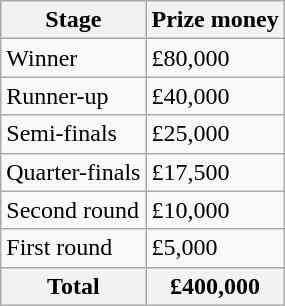<table class="wikitable">
<tr>
<th>Stage</th>
<th>Prize money</th>
</tr>
<tr>
<td>Winner</td>
<td>£80,000</td>
</tr>
<tr>
<td>Runner-up</td>
<td>£40,000</td>
</tr>
<tr>
<td>Semi-finals</td>
<td>£25,000</td>
</tr>
<tr>
<td>Quarter-finals</td>
<td>£17,500</td>
</tr>
<tr>
<td>Second round</td>
<td>£10,000</td>
</tr>
<tr>
<td>First round</td>
<td>£5,000</td>
</tr>
<tr>
<th>Total</th>
<th>£400,000</th>
</tr>
</table>
